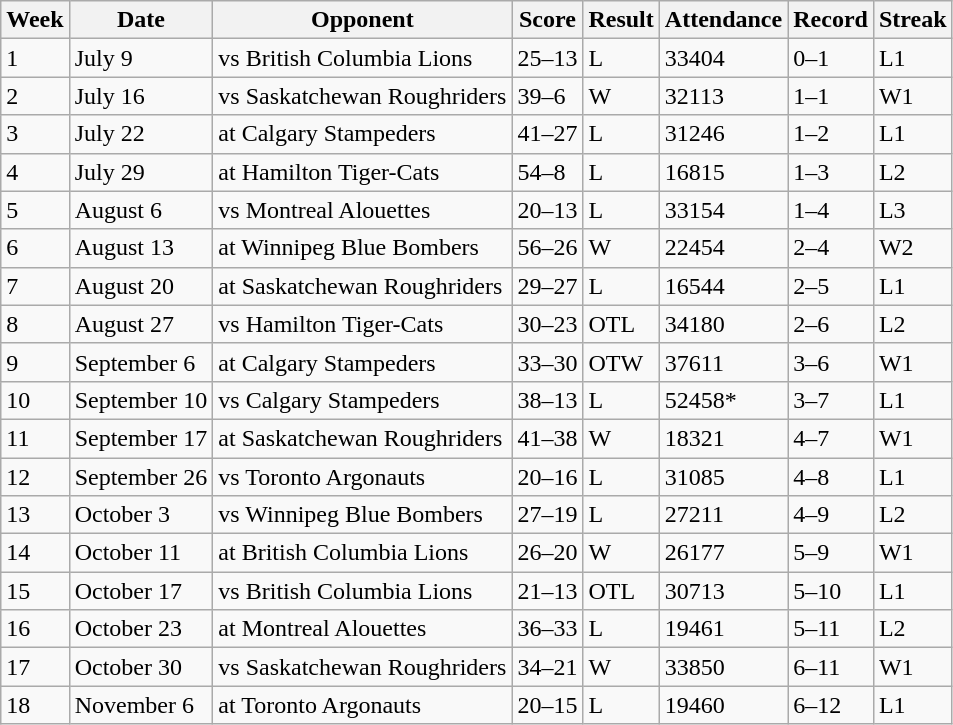<table class="wikitable">
<tr>
<th>Week</th>
<th>Date</th>
<th>Opponent</th>
<th>Score</th>
<th>Result</th>
<th>Attendance</th>
<th>Record</th>
<th>Streak</th>
</tr>
<tr>
<td>1</td>
<td>July 9</td>
<td>vs British Columbia Lions</td>
<td>25–13</td>
<td>L</td>
<td>33404</td>
<td>0–1</td>
<td>L1</td>
</tr>
<tr>
<td>2</td>
<td>July 16</td>
<td>vs Saskatchewan Roughriders</td>
<td>39–6</td>
<td>W</td>
<td>32113</td>
<td>1–1</td>
<td>W1</td>
</tr>
<tr>
<td>3</td>
<td>July 22</td>
<td>at Calgary Stampeders</td>
<td>41–27</td>
<td>L</td>
<td>31246</td>
<td>1–2</td>
<td>L1</td>
</tr>
<tr>
<td>4</td>
<td>July 29</td>
<td>at Hamilton Tiger-Cats</td>
<td>54–8</td>
<td>L</td>
<td>16815</td>
<td>1–3</td>
<td>L2</td>
</tr>
<tr>
<td>5</td>
<td>August 6</td>
<td>vs Montreal Alouettes</td>
<td>20–13</td>
<td>L</td>
<td>33154</td>
<td>1–4</td>
<td>L3</td>
</tr>
<tr>
<td>6</td>
<td>August 13</td>
<td>at Winnipeg Blue Bombers</td>
<td>56–26</td>
<td>W</td>
<td>22454</td>
<td>2–4</td>
<td>W2</td>
</tr>
<tr>
<td>7</td>
<td>August 20</td>
<td>at Saskatchewan Roughriders</td>
<td>29–27</td>
<td>L</td>
<td>16544</td>
<td>2–5</td>
<td>L1</td>
</tr>
<tr>
<td>8</td>
<td>August 27</td>
<td>vs Hamilton Tiger-Cats</td>
<td>30–23</td>
<td>OTL</td>
<td>34180</td>
<td>2–6</td>
<td>L2</td>
</tr>
<tr>
<td>9</td>
<td>September 6</td>
<td>at Calgary Stampeders</td>
<td>33–30</td>
<td>OTW</td>
<td>37611</td>
<td>3–6</td>
<td>W1</td>
</tr>
<tr>
<td>10</td>
<td>September 10</td>
<td>vs Calgary Stampeders</td>
<td>38–13</td>
<td>L</td>
<td>52458*</td>
<td>3–7</td>
<td>L1</td>
</tr>
<tr>
<td>11</td>
<td>September 17</td>
<td>at Saskatchewan Roughriders</td>
<td>41–38</td>
<td>W</td>
<td>18321</td>
<td>4–7</td>
<td>W1</td>
</tr>
<tr>
<td>12</td>
<td>September 26</td>
<td>vs Toronto Argonauts</td>
<td>20–16</td>
<td>L</td>
<td>31085</td>
<td>4–8</td>
<td>L1</td>
</tr>
<tr>
<td>13</td>
<td>October 3</td>
<td>vs Winnipeg Blue Bombers</td>
<td>27–19</td>
<td>L</td>
<td>27211</td>
<td>4–9</td>
<td>L2</td>
</tr>
<tr>
<td>14</td>
<td>October 11</td>
<td>at British Columbia Lions</td>
<td>26–20</td>
<td>W</td>
<td>26177</td>
<td>5–9</td>
<td>W1</td>
</tr>
<tr>
<td>15</td>
<td>October 17</td>
<td>vs British Columbia Lions</td>
<td>21–13</td>
<td>OTL</td>
<td>30713</td>
<td>5–10</td>
<td>L1</td>
</tr>
<tr>
<td>16</td>
<td>October 23</td>
<td>at Montreal Alouettes</td>
<td>36–33</td>
<td>L</td>
<td>19461</td>
<td>5–11</td>
<td>L2</td>
</tr>
<tr>
<td>17</td>
<td>October 30</td>
<td>vs Saskatchewan Roughriders</td>
<td>34–21</td>
<td>W</td>
<td>33850</td>
<td>6–11</td>
<td>W1</td>
</tr>
<tr>
<td>18</td>
<td>November 6</td>
<td>at Toronto Argonauts</td>
<td>20–15</td>
<td>L</td>
<td>19460</td>
<td>6–12</td>
<td>L1</td>
</tr>
</table>
